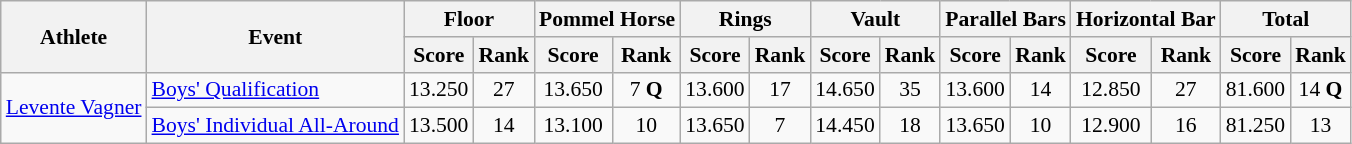<table class="wikitable" border="1" style="font-size:90%">
<tr>
<th rowspan=2>Athlete</th>
<th rowspan=2>Event</th>
<th colspan=2>Floor</th>
<th colspan=2>Pommel Horse</th>
<th colspan=2>Rings</th>
<th colspan=2>Vault</th>
<th colspan=2>Parallel Bars</th>
<th colspan=2>Horizontal Bar</th>
<th colspan=2>Total</th>
</tr>
<tr>
<th>Score</th>
<th>Rank</th>
<th>Score</th>
<th>Rank</th>
<th>Score</th>
<th>Rank</th>
<th>Score</th>
<th>Rank</th>
<th>Score</th>
<th>Rank</th>
<th>Score</th>
<th>Rank</th>
<th>Score</th>
<th>Rank</th>
</tr>
<tr>
<td rowspan=2><a href='#'>Levente Vagner</a></td>
<td><a href='#'>Boys' Qualification</a></td>
<td align=center>13.250</td>
<td align=center>27</td>
<td align=center>13.650</td>
<td align=center>7 <strong>Q</strong></td>
<td align=center>13.600</td>
<td align=center>17</td>
<td align=center>14.650</td>
<td align=center>35</td>
<td align=center>13.600</td>
<td align=center>14</td>
<td align=center>12.850</td>
<td align=center>27</td>
<td align=center>81.600</td>
<td align=center>14 <strong>Q</strong></td>
</tr>
<tr>
<td><a href='#'>Boys' Individual All-Around</a></td>
<td align=center>13.500</td>
<td align=center>14</td>
<td align=center>13.100</td>
<td align=center>10</td>
<td align=center>13.650</td>
<td align=center>7</td>
<td align=center>14.450</td>
<td align=center>18</td>
<td align=center>13.650</td>
<td align=center>10</td>
<td align=center>12.900</td>
<td align=center>16</td>
<td align=center>81.250</td>
<td align=center>13</td>
</tr>
</table>
